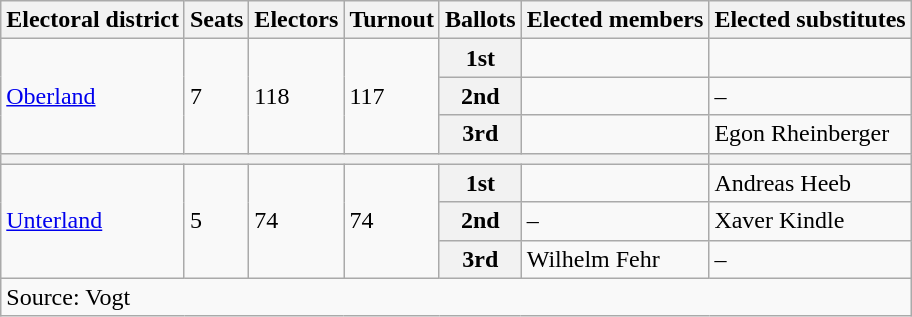<table class="wikitable">
<tr>
<th>Electoral district</th>
<th>Seats</th>
<th>Electors</th>
<th>Turnout</th>
<th>Ballots</th>
<th>Elected members</th>
<th>Elected substitutes</th>
</tr>
<tr>
<td rowspan="3"><a href='#'>Oberland</a></td>
<td rowspan="3">7</td>
<td rowspan="3">118</td>
<td rowspan="3">117</td>
<th>1st</th>
<td style="text-align: right;"></td>
<td></td>
</tr>
<tr>
<th>2nd</th>
<td></td>
<td>–</td>
</tr>
<tr>
<th>3rd</th>
<td></td>
<td>Egon Rheinberger</td>
</tr>
<tr>
<th colspan="6"></th>
<th></th>
</tr>
<tr>
<td rowspan="3"><a href='#'>Unterland</a></td>
<td rowspan="3">5</td>
<td rowspan="3">74</td>
<td rowspan="3">74</td>
<th>1st</th>
<td></td>
<td>Andreas Heeb</td>
</tr>
<tr>
<th>2nd</th>
<td>–</td>
<td>Xaver Kindle</td>
</tr>
<tr>
<th>3rd</th>
<td>Wilhelm Fehr</td>
<td>–</td>
</tr>
<tr>
<td colspan="7">Source: Vogt</td>
</tr>
</table>
